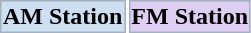<table>
<tr>
<th style="border: 1px solid #a3b0bf; cellpadding="2"; margin: auto" bgcolor="#cedff2">AM Station</th>
<th style="border: 1px solid #a3b0bf; cellpadding="2"; margin: auto" bgcolor="#ddcef2">FM Station</th>
</tr>
</table>
